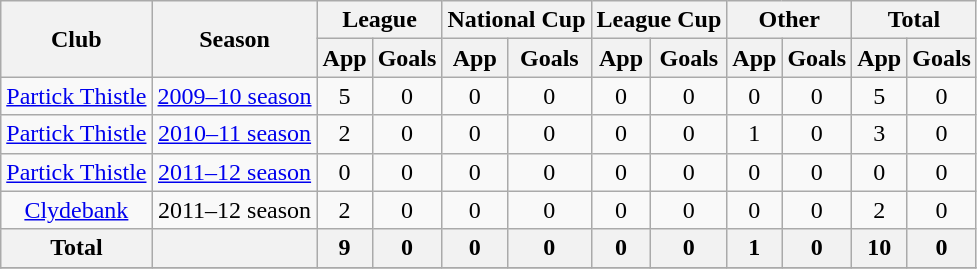<table class="wikitable">
<tr>
<th rowspan=2>Club</th>
<th rowspan=2>Season</th>
<th colspan=2>League</th>
<th colspan=2>National Cup</th>
<th colspan=2>League Cup</th>
<th colspan=2>Other</th>
<th colspan=2>Total</th>
</tr>
<tr>
<th>App</th>
<th>Goals</th>
<th>App</th>
<th>Goals</th>
<th>App</th>
<th>Goals</th>
<th>App</th>
<th>Goals</th>
<th>App</th>
<th>Goals</th>
</tr>
<tr align=center>
<td rowspan=1><a href='#'>Partick Thistle</a></td>
<td><a href='#'>2009–10 season</a></td>
<td>5</td>
<td>0</td>
<td>0</td>
<td>0</td>
<td>0</td>
<td>0</td>
<td>0</td>
<td>0</td>
<td>5</td>
<td>0</td>
</tr>
<tr align=center>
<td rowspan=1><a href='#'>Partick Thistle</a></td>
<td><a href='#'>2010–11 season</a></td>
<td>2</td>
<td>0</td>
<td>0</td>
<td>0</td>
<td>0</td>
<td>0</td>
<td>1</td>
<td>0</td>
<td>3</td>
<td>0</td>
</tr>
<tr align=center>
<td rowspan=1><a href='#'>Partick Thistle</a></td>
<td><a href='#'>2011–12 season</a></td>
<td>0</td>
<td>0</td>
<td>0</td>
<td>0</td>
<td>0</td>
<td>0</td>
<td>0</td>
<td>0</td>
<td>0</td>
<td>0</td>
</tr>
<tr align=center>
<td rowspan=1><a href='#'>Clydebank</a></td>
<td>2011–12 season</td>
<td>2</td>
<td>0</td>
<td>0</td>
<td>0</td>
<td>0</td>
<td>0</td>
<td>0</td>
<td>0</td>
<td>2</td>
<td>0</td>
</tr>
<tr align=center>
<th>Total</th>
<th></th>
<th>9</th>
<th>0</th>
<th>0</th>
<th>0</th>
<th>0</th>
<th>0</th>
<th>1</th>
<th>0</th>
<th>10</th>
<th>0</th>
</tr>
<tr>
</tr>
</table>
